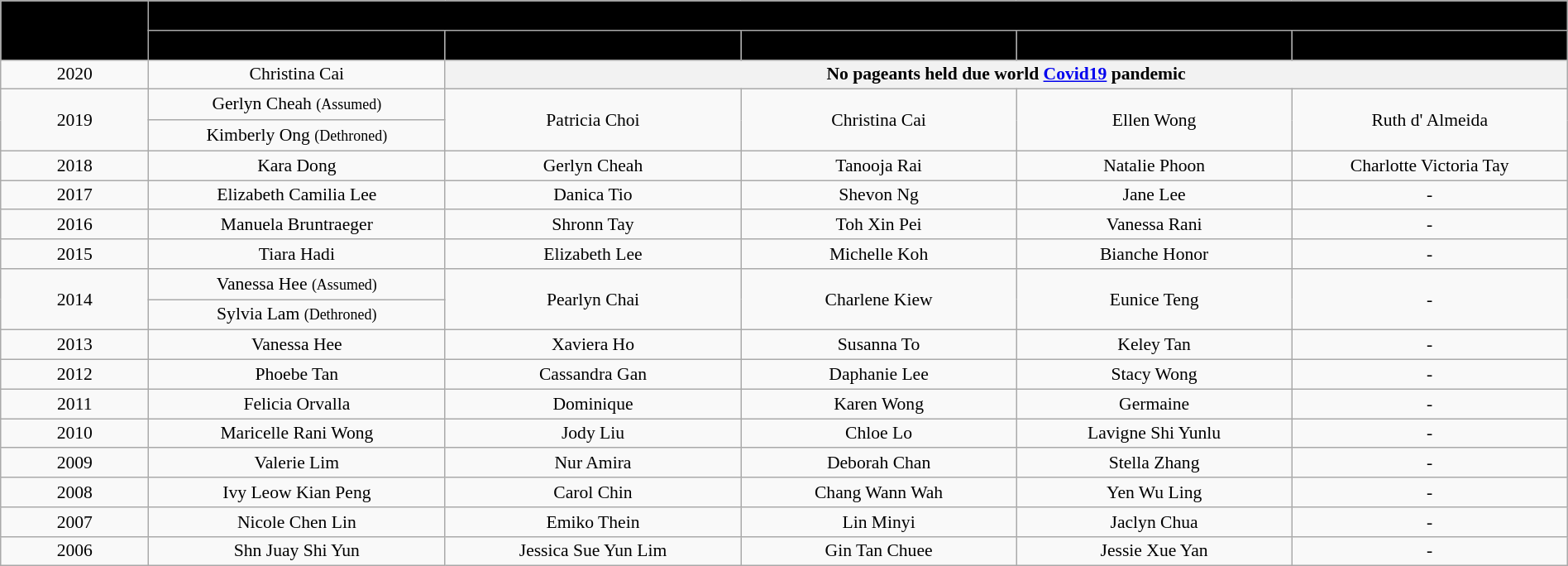<table class="wikitable" style="text-align:center; font-size:90%; line-height:17px; width:100%;">
<tr>
<th style="background:black; width:05%;" scope="col" rowspan="2"><span>Year</span></th>
<th style="background:black; width:05%;" scope="col" colspan="5"><span>Miss Earth Singapore Elemental Court Titlists</span></th>
</tr>
<tr>
<th style="background:black; width:10%;" scope="col"><span>Earth</span></th>
<th style="background:black; width:10%;" scope="col"><span>Air</span></th>
<th style="background:black; width:9.3%;" scope="col"><span>Water</span></th>
<th style="background:black; width:9.3%;" scope="col"><span>Fire</span></th>
<th style="background:black; width:9.3%;" scope="col"><span>Eco-Tourism</span></th>
</tr>
<tr>
<td>2020</td>
<td>Christina Cai</td>
<th colspan="4">No pageants held due world <a href='#'>Covid19</a> pandemic</th>
</tr>
<tr>
<td rowspan="2">2019</td>
<td>Gerlyn Cheah <small>(Assumed)</small></td>
<td rowspan="2">Patricia Choi</td>
<td rowspan="2">Christina Cai</td>
<td rowspan="2">Ellen Wong</td>
<td rowspan="2">Ruth d' Almeida</td>
</tr>
<tr>
<td>Kimberly Ong <small>(Dethroned)</small></td>
</tr>
<tr>
<td>2018</td>
<td>Kara Dong</td>
<td>Gerlyn Cheah</td>
<td>Tanooja Rai</td>
<td>Natalie Phoon</td>
<td>Charlotte Victoria Tay</td>
</tr>
<tr>
<td>2017</td>
<td>Elizabeth Camilia Lee</td>
<td>Danica Tio</td>
<td>Shevon Ng</td>
<td>Jane Lee</td>
<td>-</td>
</tr>
<tr>
<td>2016</td>
<td>Manuela Bruntraeger</td>
<td>Shronn Tay</td>
<td>Toh Xin Pei</td>
<td>Vanessa Rani</td>
<td>-</td>
</tr>
<tr>
<td>2015</td>
<td>Tiara Hadi</td>
<td>Elizabeth Lee</td>
<td>Michelle Koh</td>
<td>Bianche Honor</td>
<td>-</td>
</tr>
<tr>
<td rowspan="2">2014</td>
<td>Vanessa Hee <small>(Assumed)</small></td>
<td rowspan="2">Pearlyn Chai</td>
<td rowspan="2">Charlene Kiew</td>
<td rowspan="2">Eunice Teng</td>
<td rowspan="2">-</td>
</tr>
<tr>
<td>Sylvia Lam <small>(Dethroned)</small></td>
</tr>
<tr>
<td>2013</td>
<td>Vanessa Hee</td>
<td>Xaviera Ho</td>
<td>Susanna To</td>
<td>Keley Tan</td>
<td>-</td>
</tr>
<tr>
<td>2012</td>
<td>Phoebe Tan</td>
<td>Cassandra Gan</td>
<td>Daphanie Lee</td>
<td>Stacy Wong</td>
<td>-</td>
</tr>
<tr>
<td>2011</td>
<td>Felicia Orvalla</td>
<td>Dominique</td>
<td>Karen Wong</td>
<td>Germaine</td>
<td>-</td>
</tr>
<tr>
<td>2010</td>
<td>Maricelle Rani Wong</td>
<td>Jody Liu</td>
<td>Chloe Lo</td>
<td>Lavigne Shi Yunlu</td>
<td>-</td>
</tr>
<tr>
<td>2009</td>
<td>Valerie Lim</td>
<td>Nur Amira</td>
<td>Deborah Chan</td>
<td>Stella Zhang</td>
<td>-</td>
</tr>
<tr>
<td>2008</td>
<td>Ivy Leow Kian Peng</td>
<td>Carol Chin</td>
<td>Chang Wann Wah</td>
<td>Yen Wu Ling</td>
<td>-</td>
</tr>
<tr>
<td>2007</td>
<td>Nicole Chen Lin</td>
<td>Emiko Thein</td>
<td>Lin Minyi</td>
<td>Jaclyn Chua</td>
<td>-</td>
</tr>
<tr>
<td>2006</td>
<td>Shn Juay Shi Yun</td>
<td>Jessica Sue Yun Lim</td>
<td>Gin Tan Chuee</td>
<td>Jessie Xue Yan</td>
<td>-</td>
</tr>
</table>
